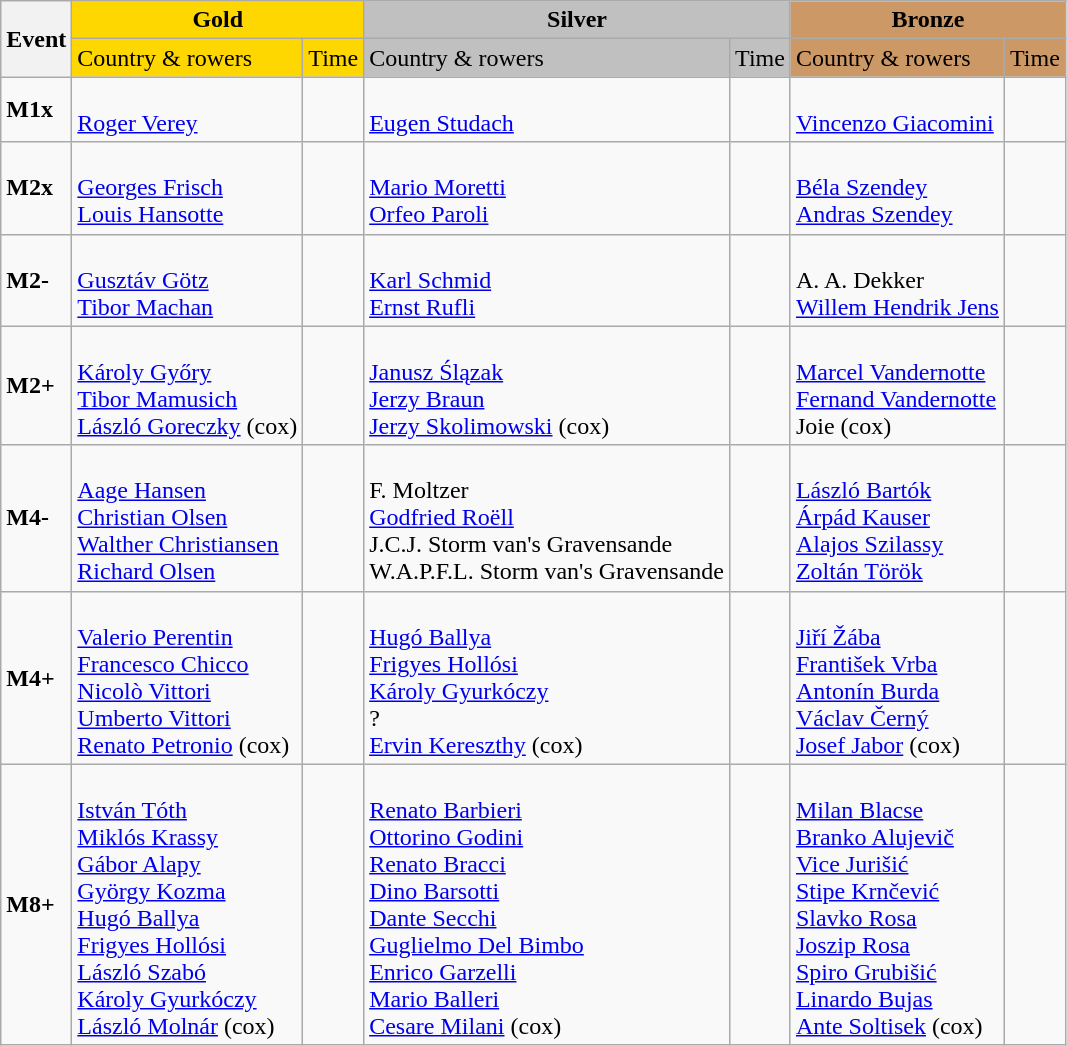<table class="wikitable">
<tr>
<th rowspan="2">Event</th>
<th colspan="2" style="background:gold;">Gold</th>
<th colspan="2" style="background:silver;">Silver</th>
<th colspan="2" style="background:#c96;">Bronze</th>
</tr>
<tr>
<td style="background:gold;">Country & rowers</td>
<td style="background:gold;">Time</td>
<td style="background:silver;">Country & rowers</td>
<td style="background:silver;">Time</td>
<td style="background:#c96;">Country & rowers</td>
<td style="background:#c96;">Time</td>
</tr>
<tr>
<td><strong>M1x</strong></td>
<td> <br> <a href='#'>Roger Verey</a></td>
<td></td>
<td> <br> <a href='#'>Eugen Studach</a></td>
<td></td>
<td> <br> <a href='#'>Vincenzo Giacomini</a></td>
<td></td>
</tr>
<tr>
<td><strong>M2x</strong></td>
<td> <br> <a href='#'>Georges Frisch</a> <br> <a href='#'>Louis Hansotte</a></td>
<td></td>
<td> <br> <a href='#'>Mario Moretti</a> <br> <a href='#'>Orfeo Paroli</a></td>
<td></td>
<td> <br> <a href='#'>Béla Szendey</a> <br> <a href='#'>Andras Szendey</a></td>
<td></td>
</tr>
<tr>
<td><strong>M2-</strong></td>
<td> <br> <a href='#'>Gusztáv Götz</a> <br> <a href='#'>Tibor Machan</a></td>
<td></td>
<td> <br> <a href='#'>Karl Schmid</a> <br> <a href='#'>Ernst Rufli</a></td>
<td></td>
<td> <br> A. A. Dekker <br> <a href='#'>Willem Hendrik Jens</a></td>
<td></td>
</tr>
<tr>
<td><strong>M2+</strong></td>
<td> <br> <a href='#'>Károly Győry</a> <br> <a href='#'>Tibor Mamusich</a> <br> <a href='#'>László Goreczky</a> (cox)</td>
<td></td>
<td> <br> <a href='#'>Janusz Ślązak</a> <br> <a href='#'>Jerzy Braun</a> <br> <a href='#'>Jerzy Skolimowski</a> (cox)</td>
<td></td>
<td> <br> <a href='#'>Marcel Vandernotte</a> <br> <a href='#'>Fernand Vandernotte</a> <br> Joie (cox)</td>
<td></td>
</tr>
<tr>
<td><strong>M4-</strong></td>
<td> <br> <a href='#'>Aage Hansen</a> <br> <a href='#'>Christian Olsen</a> <br> <a href='#'>Walther Christiansen</a> <br> <a href='#'>Richard Olsen</a></td>
<td></td>
<td> <br> F. Moltzer <br> <a href='#'>Godfried Roëll</a> <br> J.C.J. Storm van's Gravensande <br> W.A.P.F.L. Storm van's Gravensande</td>
<td></td>
<td> <br> <a href='#'>László Bartók</a> <br> <a href='#'>Árpád Kauser</a> <br> <a href='#'>Alajos Szilassy</a> <br> <a href='#'>Zoltán Török</a></td>
<td></td>
</tr>
<tr>
<td><strong>M4+</strong></td>
<td> <br> <a href='#'>Valerio Perentin</a> <br> <a href='#'>Francesco Chicco</a> <br> <a href='#'>Nicolò Vittori</a> <br> <a href='#'>Umberto Vittori</a> <br> <a href='#'>Renato Petronio</a> (cox)</td>
<td></td>
<td> <br> <a href='#'>Hugó Ballya</a> <br> <a href='#'>Frigyes Hollósi</a> <br> <a href='#'>Károly Gyurkóczy</a> <br>?<br> <a href='#'>Ervin Kereszthy</a> (cox)</td>
<td></td>
<td> <br> <a href='#'>Jiří Žába</a> <br> <a href='#'>František Vrba</a> <br> <a href='#'>Antonín Burda</a> <br> <a href='#'>Václav Černý</a> <br> <a href='#'>Josef Jabor</a> (cox)</td>
<td></td>
</tr>
<tr>
<td><strong>M8+</strong></td>
<td> <br> <a href='#'>István Tóth</a> <br> <a href='#'>Miklós Krassy</a> <br> <a href='#'>Gábor Alapy</a> <br> <a href='#'>György Kozma</a> <br> <a href='#'>Hugó Ballya</a> <br> <a href='#'>Frigyes Hollósi</a> <br> <a href='#'>László Szabó</a> <br> <a href='#'>Károly Gyurkóczy</a> <br> <a href='#'>László Molnár</a> (cox)</td>
<td></td>
<td> <br> <a href='#'>Renato Barbieri</a> <br> <a href='#'>Ottorino Godini</a> <br> <a href='#'>Renato Bracci</a> <br> <a href='#'>Dino Barsotti</a> <br> <a href='#'>Dante Secchi</a> <br> <a href='#'>Guglielmo Del Bimbo</a> <br> <a href='#'>Enrico Garzelli</a> <br> <a href='#'>Mario Balleri</a> <br> <a href='#'>Cesare Milani</a> (cox)</td>
<td></td>
<td> <br> <a href='#'>Milan Blacse</a> <br> <a href='#'>Branko Alujevič</a> <br> <a href='#'>Vice Jurišić</a> <br> <a href='#'>Stipe Krnčević</a> <br> <a href='#'>Slavko Rosa</a> <br> <a href='#'>Joszip Rosa</a> <br> <a href='#'>Spiro Grubišić</a> <br> <a href='#'>Linardo Bujas</a> <br> <a href='#'>Ante Soltisek</a> (cox)</td>
<td></td>
</tr>
</table>
